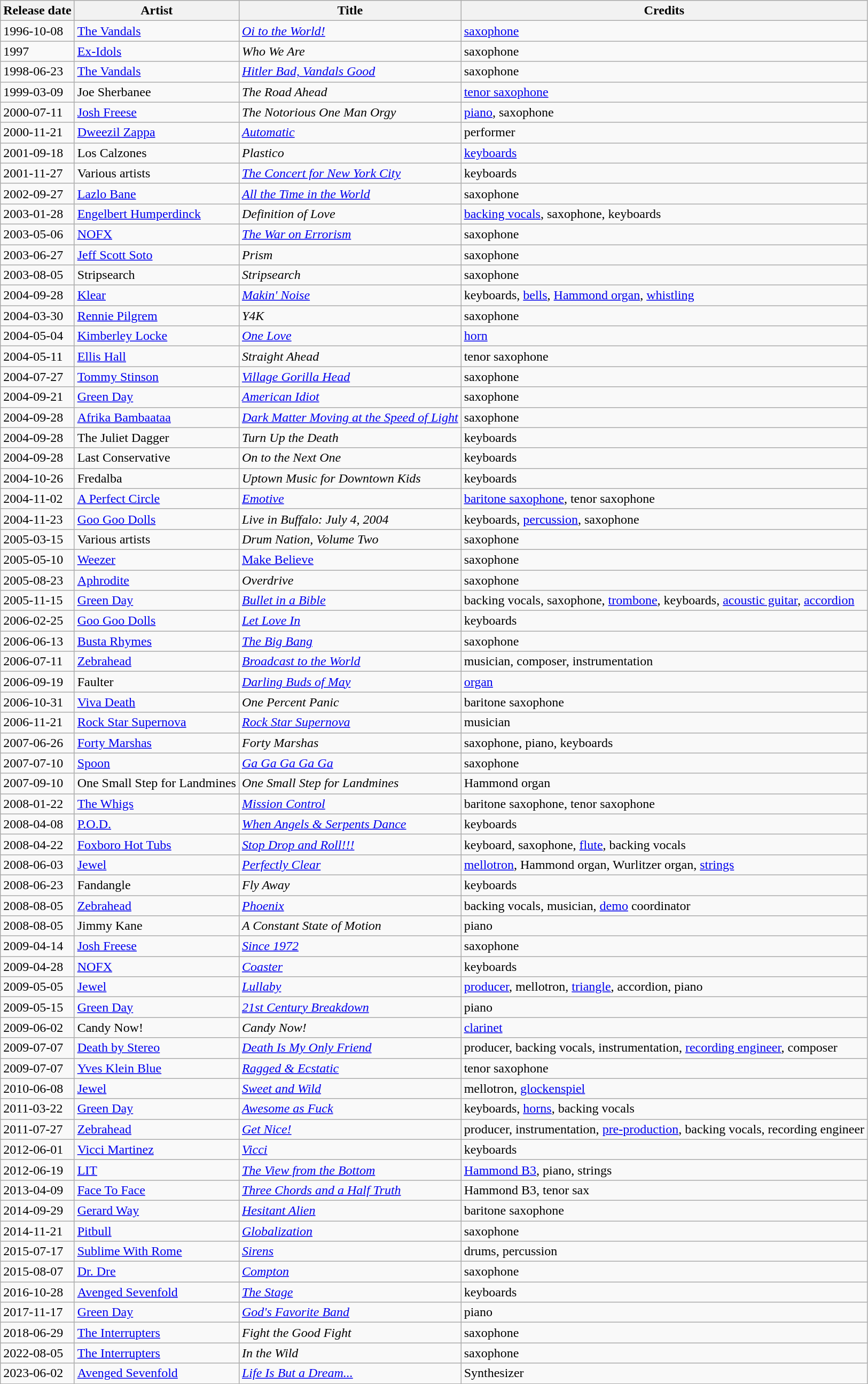<table class="wikitable sortable">
<tr>
<th>Release date</th>
<th>Artist</th>
<th>Title</th>
<th>Credits</th>
</tr>
<tr>
<td>1996-10-08</td>
<td><a href='#'>The Vandals</a></td>
<td><em><a href='#'>Oi to the World!</a></em></td>
<td><a href='#'>saxophone</a></td>
</tr>
<tr>
<td>1997</td>
<td><a href='#'>Ex-Idols</a></td>
<td><em>Who We Are</em></td>
<td>saxophone</td>
</tr>
<tr>
<td>1998-06-23</td>
<td><a href='#'>The Vandals</a></td>
<td><em><a href='#'>Hitler Bad, Vandals Good</a></em></td>
<td>saxophone</td>
</tr>
<tr>
<td>1999-03-09</td>
<td>Joe Sherbanee</td>
<td><em>The Road Ahead</em></td>
<td><a href='#'>tenor saxophone</a></td>
</tr>
<tr>
<td>2000-07-11</td>
<td><a href='#'>Josh Freese</a></td>
<td><em>The Notorious One Man Orgy</em></td>
<td><a href='#'>piano</a>, saxophone</td>
</tr>
<tr>
<td>2000-11-21</td>
<td><a href='#'>Dweezil Zappa</a></td>
<td><em><a href='#'>Automatic</a></em></td>
<td>performer</td>
</tr>
<tr>
<td>2001-09-18</td>
<td>Los Calzones</td>
<td><em>Plastico</em></td>
<td><a href='#'>keyboards</a></td>
</tr>
<tr>
<td>2001-11-27</td>
<td>Various artists</td>
<td><em><a href='#'>The Concert for New York City</a></em></td>
<td>keyboards</td>
</tr>
<tr>
<td>2002-09-27</td>
<td><a href='#'>Lazlo Bane</a></td>
<td><em><a href='#'>All the Time in the World</a></em></td>
<td>saxophone</td>
</tr>
<tr>
<td>2003-01-28</td>
<td><a href='#'>Engelbert Humperdinck</a></td>
<td><em>Definition of Love</em></td>
<td><a href='#'>backing vocals</a>, saxophone, keyboards</td>
</tr>
<tr>
<td>2003-05-06</td>
<td><a href='#'>NOFX</a></td>
<td><em><a href='#'>The War on Errorism</a></em></td>
<td>saxophone</td>
</tr>
<tr>
<td>2003-06-27</td>
<td><a href='#'>Jeff Scott Soto</a></td>
<td><em>Prism</em></td>
<td>saxophone</td>
</tr>
<tr>
<td>2003-08-05</td>
<td>Stripsearch</td>
<td><em>Stripsearch</em></td>
<td>saxophone</td>
</tr>
<tr>
<td>2004-09-28</td>
<td><a href='#'>Klear</a></td>
<td><em><a href='#'>Makin' Noise</a></em></td>
<td>keyboards, <a href='#'>bells</a>, <a href='#'>Hammond organ</a>, <a href='#'>whistling</a></td>
</tr>
<tr>
<td>2004-03-30</td>
<td><a href='#'>Rennie Pilgrem</a></td>
<td><em>Y4K</em></td>
<td>saxophone</td>
</tr>
<tr>
<td>2004-05-04</td>
<td><a href='#'>Kimberley Locke</a></td>
<td><em><a href='#'>One Love</a></em></td>
<td><a href='#'>horn</a></td>
</tr>
<tr>
<td>2004-05-11</td>
<td><a href='#'>Ellis Hall</a></td>
<td><em>Straight Ahead</em></td>
<td>tenor saxophone</td>
</tr>
<tr>
<td>2004-07-27</td>
<td><a href='#'>Tommy Stinson</a></td>
<td><em><a href='#'>Village Gorilla Head</a></em></td>
<td>saxophone</td>
</tr>
<tr>
<td>2004-09-21</td>
<td><a href='#'>Green Day</a></td>
<td><em><a href='#'>American Idiot</a></em></td>
<td>saxophone</td>
</tr>
<tr>
<td>2004-09-28</td>
<td><a href='#'>Afrika Bambaataa</a></td>
<td><em><a href='#'>Dark Matter Moving at the Speed of Light</a></em></td>
<td>saxophone</td>
</tr>
<tr>
<td>2004-09-28</td>
<td>The Juliet Dagger</td>
<td><em>Turn Up the Death</em></td>
<td>keyboards</td>
</tr>
<tr>
<td>2004-09-28</td>
<td>Last Conservative</td>
<td><em>On to the Next One</em></td>
<td>keyboards</td>
</tr>
<tr>
<td>2004-10-26</td>
<td>Fredalba</td>
<td><em>Uptown Music for Downtown Kids</em></td>
<td>keyboards</td>
</tr>
<tr>
<td>2004-11-02</td>
<td><a href='#'>A Perfect Circle</a></td>
<td><em><a href='#'>Emotive</a></em></td>
<td><a href='#'>baritone saxophone</a>, tenor saxophone</td>
</tr>
<tr>
<td>2004-11-23</td>
<td><a href='#'>Goo Goo Dolls</a></td>
<td><em>Live in Buffalo: July 4, 2004</em></td>
<td>keyboards, <a href='#'>percussion</a>, saxophone</td>
</tr>
<tr>
<td>2005-03-15</td>
<td>Various artists</td>
<td><em>Drum Nation, Volume Two</em></td>
<td>saxophone</td>
</tr>
<tr>
<td>2005-05-10</td>
<td><a href='#'>Weezer</a></td>
<td><a href='#'>Make Believe</a></td>
<td>saxophone</td>
</tr>
<tr>
<td>2005-08-23</td>
<td><a href='#'>Aphrodite</a></td>
<td><em>Overdrive</em></td>
<td>saxophone</td>
</tr>
<tr>
<td>2005-11-15</td>
<td><a href='#'>Green Day</a></td>
<td><em><a href='#'>Bullet in a Bible</a></em></td>
<td>backing vocals, saxophone, <a href='#'>trombone</a>, keyboards, <a href='#'>acoustic guitar</a>, <a href='#'>accordion</a></td>
</tr>
<tr>
<td>2006-02-25</td>
<td><a href='#'>Goo Goo Dolls</a></td>
<td><em><a href='#'>Let Love In</a></em></td>
<td>keyboards</td>
</tr>
<tr>
<td>2006-06-13</td>
<td><a href='#'>Busta Rhymes</a></td>
<td><em><a href='#'>The Big Bang</a></em></td>
<td>saxophone</td>
</tr>
<tr>
<td>2006-07-11</td>
<td><a href='#'>Zebrahead</a></td>
<td><em><a href='#'>Broadcast to the World</a></em></td>
<td>musician, composer, instrumentation</td>
</tr>
<tr>
<td>2006-09-19</td>
<td>Faulter</td>
<td><em><a href='#'>Darling Buds of May</a></em></td>
<td><a href='#'>organ</a></td>
</tr>
<tr>
<td>2006-10-31</td>
<td><a href='#'>Viva Death</a></td>
<td><em>One Percent Panic</em></td>
<td>baritone saxophone</td>
</tr>
<tr>
<td>2006-11-21</td>
<td><a href='#'>Rock Star Supernova</a></td>
<td><em><a href='#'>Rock Star Supernova</a></em></td>
<td>musician</td>
</tr>
<tr>
<td>2007-06-26</td>
<td><a href='#'>Forty Marshas</a></td>
<td><em>Forty Marshas</em></td>
<td>saxophone, piano, keyboards</td>
</tr>
<tr>
<td>2007-07-10</td>
<td><a href='#'>Spoon</a></td>
<td><em><a href='#'>Ga Ga Ga Ga Ga</a></em></td>
<td>saxophone</td>
</tr>
<tr>
<td>2007-09-10</td>
<td>One Small Step for Landmines</td>
<td><em>One Small Step for Landmines</em></td>
<td>Hammond organ</td>
</tr>
<tr>
<td>2008-01-22</td>
<td><a href='#'>The Whigs</a></td>
<td><em><a href='#'>Mission Control</a></em></td>
<td>baritone saxophone, tenor saxophone</td>
</tr>
<tr>
<td>2008-04-08</td>
<td><a href='#'>P.O.D.</a></td>
<td><em><a href='#'>When Angels & Serpents Dance</a></em></td>
<td>keyboards</td>
</tr>
<tr>
<td>2008-04-22</td>
<td><a href='#'>Foxboro Hot Tubs</a></td>
<td><em><a href='#'>Stop Drop and Roll!!!</a></em></td>
<td>keyboard, saxophone, <a href='#'>flute</a>, backing vocals</td>
</tr>
<tr>
<td>2008-06-03</td>
<td><a href='#'>Jewel</a></td>
<td><em><a href='#'>Perfectly Clear</a></em></td>
<td><a href='#'>mellotron</a>, Hammond organ, Wurlitzer organ, <a href='#'>strings</a></td>
</tr>
<tr>
<td>2008-06-23</td>
<td>Fandangle</td>
<td><em>Fly Away</em></td>
<td>keyboards</td>
</tr>
<tr>
<td>2008-08-05</td>
<td><a href='#'>Zebrahead</a></td>
<td><em><a href='#'>Phoenix</a></em></td>
<td>backing vocals, musician, <a href='#'>demo</a> coordinator</td>
</tr>
<tr>
<td>2008-08-05</td>
<td>Jimmy Kane</td>
<td><em>A Constant State of Motion</em></td>
<td>piano</td>
</tr>
<tr>
<td>2009-04-14</td>
<td><a href='#'>Josh Freese</a></td>
<td><em><a href='#'>Since 1972</a></em></td>
<td>saxophone</td>
</tr>
<tr>
<td>2009-04-28</td>
<td><a href='#'>NOFX</a></td>
<td><em><a href='#'>Coaster</a></em></td>
<td>keyboards</td>
</tr>
<tr>
<td>2009-05-05</td>
<td><a href='#'>Jewel</a></td>
<td><em><a href='#'>Lullaby</a></em></td>
<td><a href='#'>producer</a>, mellotron, <a href='#'>triangle</a>, accordion, piano</td>
</tr>
<tr>
<td>2009-05-15</td>
<td><a href='#'>Green Day</a></td>
<td><em><a href='#'>21st Century Breakdown</a></em></td>
<td>piano</td>
</tr>
<tr>
<td>2009-06-02</td>
<td>Candy Now!</td>
<td><em>Candy Now!</em></td>
<td><a href='#'>clarinet</a></td>
</tr>
<tr>
<td>2009-07-07</td>
<td><a href='#'>Death by Stereo</a></td>
<td><em><a href='#'>Death Is My Only Friend</a></em></td>
<td>producer, backing vocals, instrumentation, <a href='#'>recording engineer</a>, composer</td>
</tr>
<tr>
<td>2009-07-07</td>
<td><a href='#'>Yves Klein Blue</a></td>
<td><em><a href='#'>Ragged & Ecstatic</a></em></td>
<td>tenor saxophone</td>
</tr>
<tr>
<td>2010-06-08</td>
<td><a href='#'>Jewel</a></td>
<td><em><a href='#'>Sweet and Wild</a></em></td>
<td>mellotron, <a href='#'>glockenspiel</a></td>
</tr>
<tr>
<td>2011-03-22</td>
<td><a href='#'>Green Day</a></td>
<td><em><a href='#'>Awesome as Fuck</a></em></td>
<td>keyboards, <a href='#'>horns</a>, backing vocals</td>
</tr>
<tr>
<td>2011-07-27</td>
<td><a href='#'>Zebrahead</a></td>
<td><em><a href='#'>Get Nice!</a></em></td>
<td>producer, instrumentation, <a href='#'>pre-production</a>, backing vocals, recording engineer</td>
</tr>
<tr>
<td>2012-06-01</td>
<td><a href='#'>Vicci Martinez</a></td>
<td><em><a href='#'>Vicci</a></em></td>
<td>keyboards</td>
</tr>
<tr>
<td>2012-06-19</td>
<td><a href='#'>LIT</a></td>
<td><em><a href='#'>The View from the Bottom</a></em></td>
<td><a href='#'>Hammond B3</a>, piano, strings</td>
</tr>
<tr>
<td>2013-04-09</td>
<td><a href='#'>Face To Face</a></td>
<td><em><a href='#'>Three Chords and a Half Truth</a></em></td>
<td>Hammond B3, tenor sax</td>
</tr>
<tr>
<td>2014-09-29</td>
<td><a href='#'>Gerard Way</a></td>
<td><em><a href='#'>Hesitant Alien</a></em></td>
<td>baritone saxophone</td>
</tr>
<tr>
<td>2014-11-21</td>
<td><a href='#'>Pitbull</a></td>
<td><em><a href='#'>Globalization</a></em></td>
<td>saxophone</td>
</tr>
<tr>
<td>2015-07-17</td>
<td><a href='#'>Sublime With Rome</a></td>
<td><em><a href='#'>Sirens</a></em></td>
<td>drums, percussion</td>
</tr>
<tr>
<td>2015-08-07</td>
<td><a href='#'>Dr. Dre</a></td>
<td><em><a href='#'>Compton</a></em></td>
<td>saxophone</td>
</tr>
<tr>
<td>2016-10-28</td>
<td><a href='#'>Avenged Sevenfold</a></td>
<td><em><a href='#'>The Stage</a></em></td>
<td>keyboards</td>
</tr>
<tr>
<td>2017-11-17</td>
<td><a href='#'>Green Day</a></td>
<td><em><a href='#'>God's Favorite Band</a></em></td>
<td>piano</td>
</tr>
<tr>
<td>2018-06-29</td>
<td><a href='#'>The Interrupters</a></td>
<td><em>Fight the Good Fight</em></td>
<td>saxophone</td>
</tr>
<tr>
<td>2022-08-05</td>
<td><a href='#'>The Interrupters</a></td>
<td><em>In the Wild</em></td>
<td>saxophone</td>
</tr>
<tr>
<td>2023-06-02</td>
<td><a href='#'>Avenged Sevenfold</a></td>
<td><em><a href='#'>Life Is But a Dream...</a></em></td>
<td>Synthesizer</td>
</tr>
</table>
